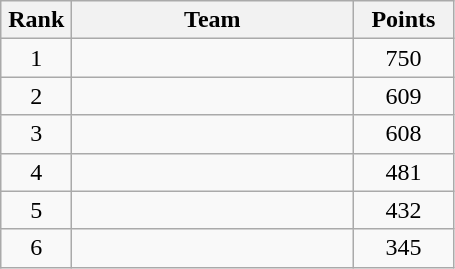<table class="wikitable" style="text-align:center;">
<tr>
<th width=40>Rank</th>
<th width=180>Team</th>
<th width=60>Points</th>
</tr>
<tr>
<td>1</td>
<td align=left></td>
<td>750</td>
</tr>
<tr>
<td>2</td>
<td align=left></td>
<td>609</td>
</tr>
<tr>
<td>3</td>
<td align=left></td>
<td>608</td>
</tr>
<tr>
<td>4</td>
<td align=left></td>
<td>481</td>
</tr>
<tr>
<td>5</td>
<td align=left></td>
<td>432</td>
</tr>
<tr>
<td>6</td>
<td align=left></td>
<td>345</td>
</tr>
</table>
